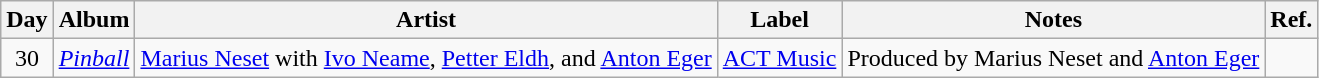<table class="wikitable">
<tr>
<th>Day</th>
<th>Album</th>
<th>Artist</th>
<th>Label</th>
<th>Notes</th>
<th>Ref.</th>
</tr>
<tr>
<td rowspan="1" style="text-align:center;">30</td>
<td><em><a href='#'>Pinball</a></em></td>
<td><a href='#'>Marius Neset</a> with <a href='#'>Ivo Neame</a>, <a href='#'>Petter Eldh</a>, and <a href='#'>Anton Eger</a></td>
<td><a href='#'>ACT Music</a></td>
<td>Produced by Marius Neset and <a href='#'>Anton Eger</a></td>
<td style="text-align:center;"></td>
</tr>
</table>
